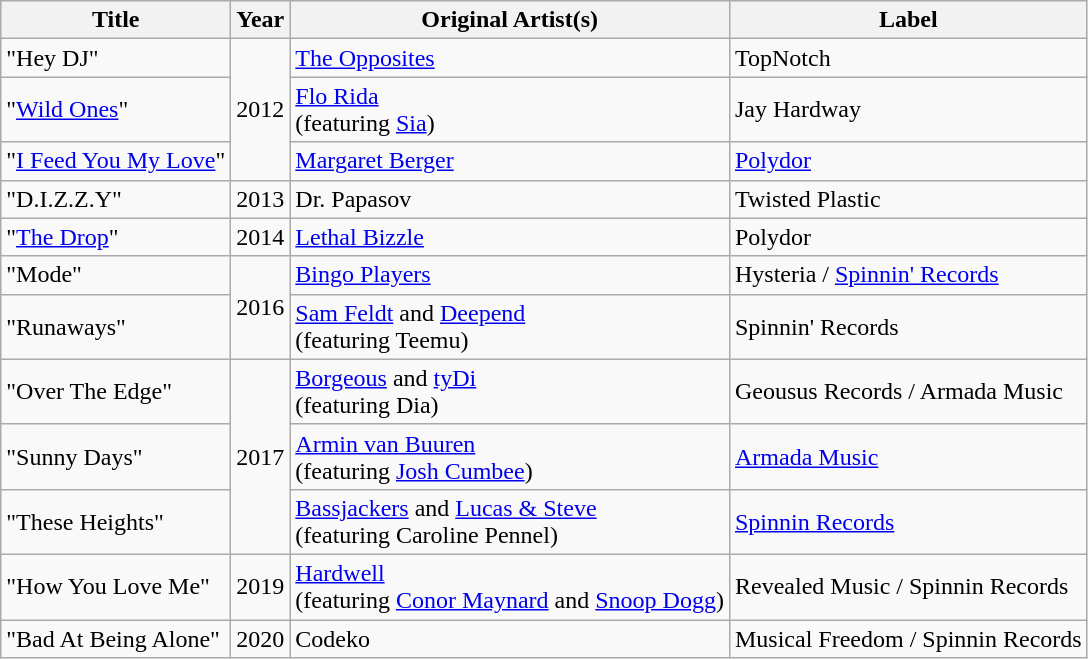<table class="wikitable plainrowheaders">
<tr>
<th scope="col">Title</th>
<th scope="col">Year</th>
<th scope="col">Original Artist(s)</th>
<th scope="col">Label</th>
</tr>
<tr>
<td>"Hey DJ"</td>
<td rowspan="3">2012</td>
<td><a href='#'>The Opposites</a></td>
<td>TopNotch</td>
</tr>
<tr>
<td>"<a href='#'>Wild Ones</a>"</td>
<td><a href='#'>Flo Rida</a> <br><span>(featuring <a href='#'>Sia</a>)</span></td>
<td>Jay Hardway</td>
</tr>
<tr>
<td>"<a href='#'>I Feed You My Love</a>"</td>
<td><a href='#'>Margaret Berger</a></td>
<td><a href='#'>Polydor</a></td>
</tr>
<tr>
<td>"D.I.Z.Z.Y"</td>
<td>2013</td>
<td>Dr. Papasov</td>
<td>Twisted Plastic</td>
</tr>
<tr>
<td>"<a href='#'>The Drop</a>"</td>
<td>2014</td>
<td><a href='#'>Lethal Bizzle</a></td>
<td>Polydor</td>
</tr>
<tr>
<td>"Mode"</td>
<td rowspan="2">2016</td>
<td><a href='#'>Bingo Players</a></td>
<td>Hysteria / <a href='#'>Spinnin' Records</a></td>
</tr>
<tr>
<td>"Runaways"</td>
<td><a href='#'>Sam Feldt</a> and <a href='#'>Deepend</a> <br><span>(featuring Teemu)</span></td>
<td>Spinnin' Records</td>
</tr>
<tr>
<td>"Over The Edge"</td>
<td rowspan="3">2017</td>
<td><a href='#'>Borgeous</a> and <a href='#'>tyDi</a> <br><span>(featuring Dia)</span></td>
<td>Geousus Records / Armada Music</td>
</tr>
<tr>
<td>"Sunny Days"</td>
<td><a href='#'>Armin van Buuren</a> <br><span>(featuring <a href='#'>Josh Cumbee</a>)</span></td>
<td><a href='#'>Armada Music</a></td>
</tr>
<tr>
<td>"These Heights"</td>
<td><a href='#'>Bassjackers</a> and <a href='#'>Lucas & Steve</a> <br><span>(featuring Caroline Pennel)</span></td>
<td><a href='#'>Spinnin Records</a></td>
</tr>
<tr>
<td>"How You Love Me"</td>
<td>2019</td>
<td><a href='#'>Hardwell</a> <br><span>(featuring <a href='#'>Conor Maynard</a> and <a href='#'>Snoop Dogg</a>)</span></td>
<td>Revealed Music / Spinnin Records</td>
</tr>
<tr>
<td>"Bad At Being Alone"</td>
<td>2020</td>
<td>Codeko</td>
<td>Musical Freedom / Spinnin Records</td>
</tr>
</table>
